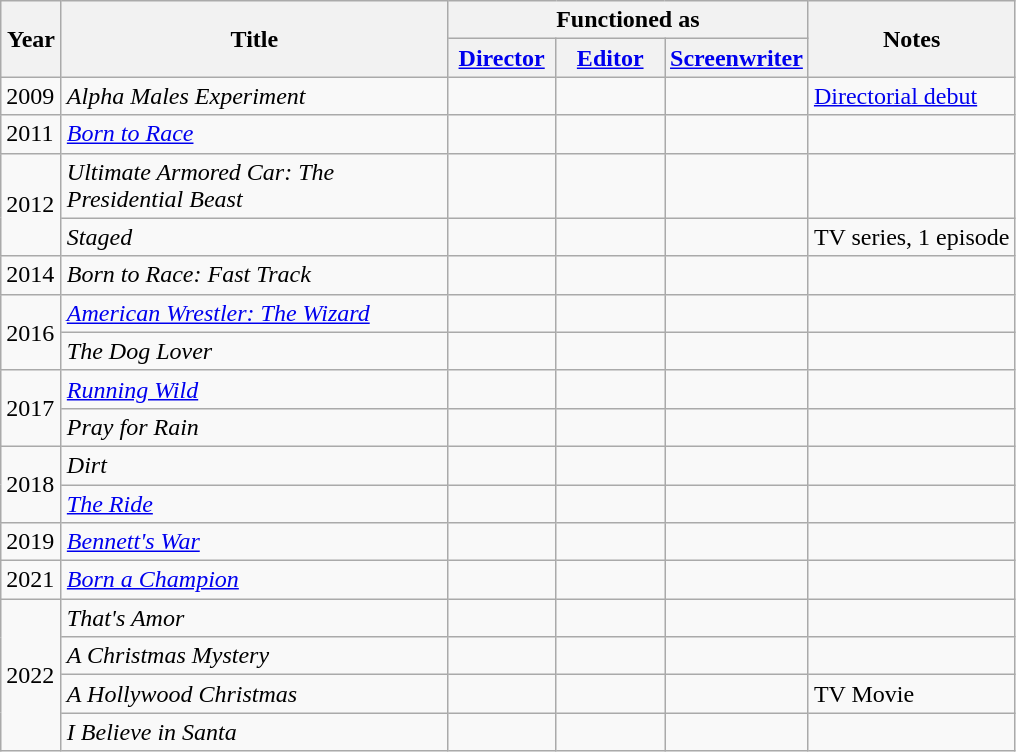<table class="wikitable" style="margin-right: 0;">
<tr>
<th rowspan="2" style="width:33px;">Year</th>
<th rowspan="2" style="width:250px;">Title</th>
<th colspan="3">Functioned as</th>
<th rowspan="2">Notes</th>
</tr>
<tr>
<th style="width:65px;"><a href='#'>Director</a></th>
<th style="width:65px;"><a href='#'>Editor</a></th>
<th style="width:65px;"><a href='#'>Screenwriter</a></th>
</tr>
<tr>
<td>2009</td>
<td><em>Alpha Males Experiment</em></td>
<td></td>
<td></td>
<td></td>
<td><a href='#'>Directorial debut</a></td>
</tr>
<tr>
<td>2011</td>
<td><em><a href='#'>Born to Race</a></em></td>
<td></td>
<td></td>
<td></td>
<td></td>
</tr>
<tr>
<td rowspan=2>2012</td>
<td><em>Ultimate Armored Car: The Presidential Beast</em></td>
<td></td>
<td></td>
<td></td>
<td></td>
</tr>
<tr>
<td><em>Staged</em></td>
<td></td>
<td></td>
<td></td>
<td>TV series, 1 episode</td>
</tr>
<tr>
<td>2014</td>
<td><em>Born to Race: Fast Track</em></td>
<td></td>
<td></td>
<td></td>
<td></td>
</tr>
<tr>
<td rowspan=2>2016</td>
<td><em><a href='#'>American Wrestler: The Wizard</a></em></td>
<td></td>
<td></td>
<td></td>
<td></td>
</tr>
<tr>
<td><em>The Dog Lover</em></td>
<td></td>
<td></td>
<td></td>
<td></td>
</tr>
<tr>
<td rowspan=2>2017</td>
<td><em><a href='#'>Running Wild</a></em></td>
<td></td>
<td></td>
<td></td>
<td></td>
</tr>
<tr>
<td><em>Pray for Rain</em></td>
<td></td>
<td></td>
<td></td>
<td></td>
</tr>
<tr>
<td rowspan=2>2018</td>
<td><em>Dirt</em></td>
<td></td>
<td></td>
<td></td>
<td></td>
</tr>
<tr>
<td><em><a href='#'>The Ride</a></em></td>
<td></td>
<td></td>
<td></td>
<td></td>
</tr>
<tr>
<td>2019</td>
<td><em><a href='#'>Bennett's War</a></em></td>
<td></td>
<td></td>
<td></td>
<td></td>
</tr>
<tr>
<td>2021</td>
<td><em><a href='#'>Born a Champion</a></em></td>
<td></td>
<td></td>
<td></td>
<td></td>
</tr>
<tr>
<td rowspan=4>2022</td>
<td><em>That's Amor</em></td>
<td></td>
<td></td>
<td></td>
<td></td>
</tr>
<tr>
<td><em>A Christmas Mystery</em></td>
<td></td>
<td></td>
<td></td>
<td></td>
</tr>
<tr>
<td><em>A Hollywood Christmas</em></td>
<td></td>
<td></td>
<td></td>
<td>TV Movie</td>
</tr>
<tr>
<td><em>I Believe in Santa</em></td>
<td></td>
<td></td>
<td></td>
<td></td>
</tr>
</table>
